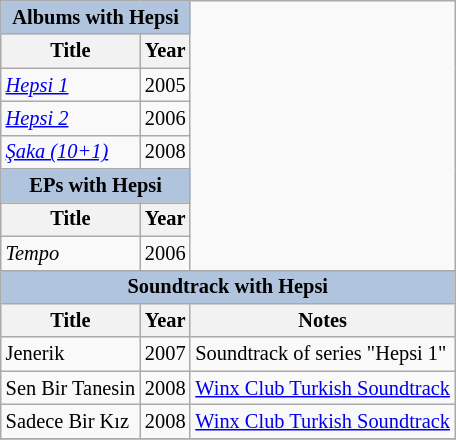<table class="wikitable" style="font-size: 85%;">
<tr>
<th colspan="2" style="background:LightSteelBlue">Albums with Hepsi</th>
</tr>
<tr>
<th>Title</th>
<th>Year</th>
</tr>
<tr>
<td><em><a href='#'>Hepsi 1</a></em></td>
<td>2005</td>
</tr>
<tr>
<td><em><a href='#'>Hepsi 2</a></em></td>
<td>2006</td>
</tr>
<tr>
<td><em><a href='#'>Şaka (10+1)</a></em></td>
<td>2008</td>
</tr>
<tr>
<th colspan="2" style="background:LightSteelBlue">EPs with Hepsi</th>
</tr>
<tr>
<th>Title</th>
<th>Year</th>
</tr>
<tr>
<td><em>Tempo</td>
<td>2006</td>
</tr>
<tr>
<th colspan="3" style="background:LightSteelBlue">Soundtrack with Hepsi</th>
</tr>
<tr>
<th>Title</th>
<th>Year</th>
<th>Notes</th>
</tr>
<tr>
<td></em> Jenerik<em></td>
<td>2007</td>
<td>Soundtrack of series "Hepsi 1"</td>
</tr>
<tr>
<td></em>Sen Bir Tanesin<em></td>
<td>2008</td>
<td></em><a href='#'>Winx Club Turkish Soundtrack</a><em></td>
</tr>
<tr>
<td></em>Sadece Bir Kız<em></td>
<td>2008</td>
<td></em><a href='#'>Winx Club Turkish Soundtrack</a><em></td>
</tr>
<tr>
</tr>
</table>
